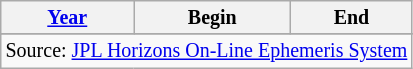<table class="wikitable" style="text-align: center; font-size:smaller;">
<tr>
<th><a href='#'>Year</a></th>
<th>Begin</th>
<th>End</th>
</tr>
<tr>
</tr>
<tr>
</tr>
<tr>
</tr>
<tr>
</tr>
<tr>
</tr>
<tr>
</tr>
<tr>
</tr>
<tr>
</tr>
<tr>
</tr>
<tr>
</tr>
<tr>
</tr>
<tr>
</tr>
<tr>
</tr>
<tr>
</tr>
<tr>
</tr>
<tr>
</tr>
<tr>
</tr>
<tr>
</tr>
<tr>
</tr>
<tr>
</tr>
<tr>
</tr>
<tr>
</tr>
<tr>
</tr>
<tr>
</tr>
<tr>
</tr>
<tr>
</tr>
<tr>
</tr>
<tr>
</tr>
<tr>
</tr>
<tr>
</tr>
<tr>
<td colspan=3>Source: <a href='#'>JPL Horizons On-Line Ephemeris System</a></td>
</tr>
</table>
